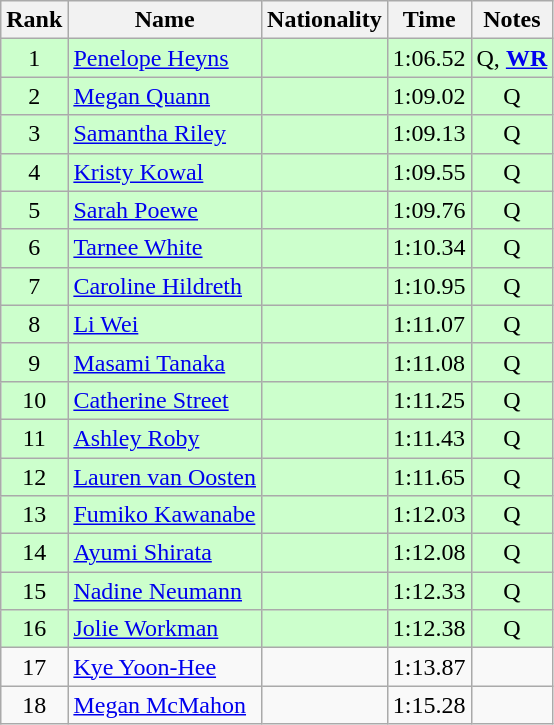<table class="wikitable sortable" style="text-align:center">
<tr>
<th>Rank</th>
<th>Name</th>
<th>Nationality</th>
<th>Time</th>
<th>Notes</th>
</tr>
<tr bgcolor=ccffcc>
<td>1</td>
<td align=left><a href='#'>Penelope Heyns</a></td>
<td align=left></td>
<td>1:06.52</td>
<td>Q, <strong><a href='#'>WR</a></strong></td>
</tr>
<tr bgcolor=ccffcc>
<td>2</td>
<td align=left><a href='#'>Megan Quann</a></td>
<td align=left></td>
<td>1:09.02</td>
<td>Q</td>
</tr>
<tr bgcolor=ccffcc>
<td>3</td>
<td align=left><a href='#'>Samantha Riley</a></td>
<td align=left></td>
<td>1:09.13</td>
<td>Q</td>
</tr>
<tr bgcolor=ccffcc>
<td>4</td>
<td align=left><a href='#'>Kristy Kowal</a></td>
<td align=left></td>
<td>1:09.55</td>
<td>Q</td>
</tr>
<tr bgcolor=ccffcc>
<td>5</td>
<td align=left><a href='#'>Sarah Poewe</a></td>
<td align=left></td>
<td>1:09.76</td>
<td>Q</td>
</tr>
<tr bgcolor=ccffcc>
<td>6</td>
<td align=left><a href='#'>Tarnee White</a></td>
<td align=left></td>
<td>1:10.34</td>
<td>Q</td>
</tr>
<tr bgcolor=ccffcc>
<td>7</td>
<td align=left><a href='#'>Caroline Hildreth</a></td>
<td align=left></td>
<td>1:10.95</td>
<td>Q</td>
</tr>
<tr bgcolor=ccffcc>
<td>8</td>
<td align=left><a href='#'>Li Wei</a></td>
<td align=left></td>
<td>1:11.07</td>
<td>Q</td>
</tr>
<tr bgcolor=ccffcc>
<td>9</td>
<td align=left><a href='#'>Masami Tanaka</a></td>
<td align=left></td>
<td>1:11.08</td>
<td>Q</td>
</tr>
<tr bgcolor=ccffcc>
<td>10</td>
<td align=left><a href='#'>Catherine Street</a></td>
<td align=left></td>
<td>1:11.25</td>
<td>Q</td>
</tr>
<tr bgcolor=ccffcc>
<td>11</td>
<td align=left><a href='#'>Ashley Roby</a></td>
<td align=left></td>
<td>1:11.43</td>
<td>Q</td>
</tr>
<tr bgcolor=ccffcc>
<td>12</td>
<td align=left><a href='#'>Lauren van Oosten</a></td>
<td align=left></td>
<td>1:11.65</td>
<td>Q</td>
</tr>
<tr bgcolor=ccffcc>
<td>13</td>
<td align=left><a href='#'>Fumiko Kawanabe</a></td>
<td align=left></td>
<td>1:12.03</td>
<td>Q</td>
</tr>
<tr bgcolor=ccffcc>
<td>14</td>
<td align=left><a href='#'>Ayumi Shirata</a></td>
<td align=left></td>
<td>1:12.08</td>
<td>Q</td>
</tr>
<tr bgcolor=ccffcc>
<td>15</td>
<td align=left><a href='#'>Nadine Neumann</a></td>
<td align=left></td>
<td>1:12.33</td>
<td>Q</td>
</tr>
<tr bgcolor=ccffcc>
<td>16</td>
<td align=left><a href='#'>Jolie Workman</a></td>
<td align=left></td>
<td>1:12.38</td>
<td>Q</td>
</tr>
<tr>
<td>17</td>
<td align=left><a href='#'>Kye Yoon-Hee</a></td>
<td align=left></td>
<td>1:13.87</td>
<td></td>
</tr>
<tr>
<td>18</td>
<td align=left><a href='#'>Megan McMahon</a></td>
<td align=left></td>
<td>1:15.28</td>
<td></td>
</tr>
</table>
